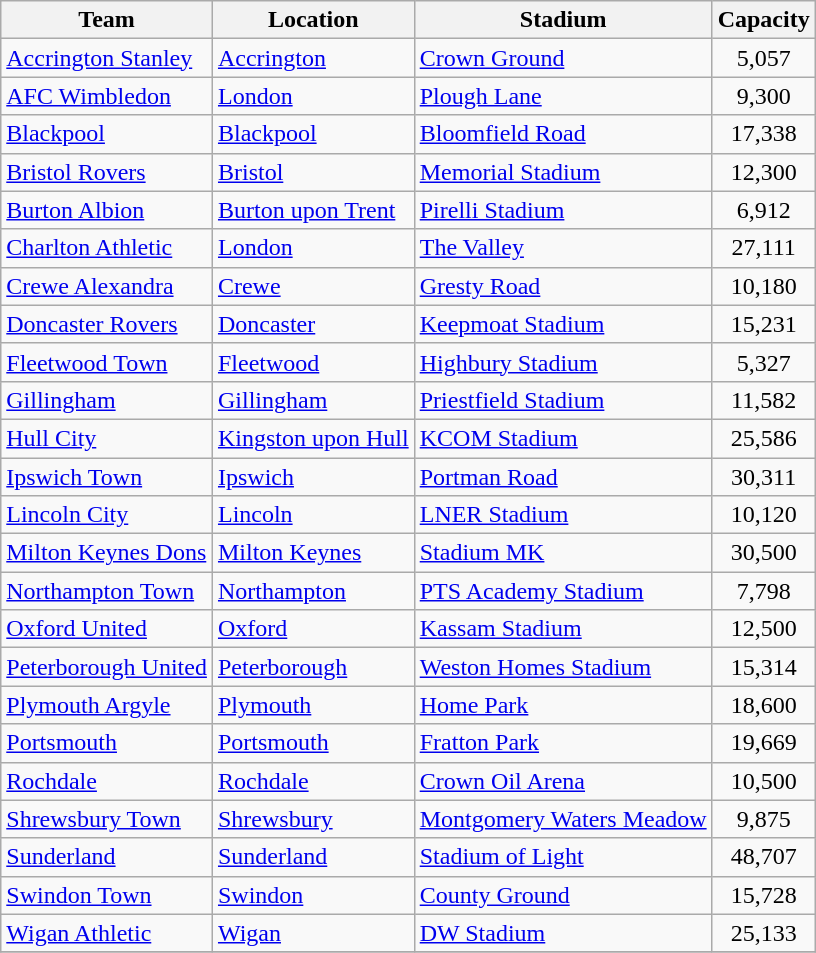<table class="wikitable sortable">
<tr>
<th>Team</th>
<th>Location</th>
<th>Stadium</th>
<th>Capacity</th>
</tr>
<tr>
<td><a href='#'>Accrington Stanley</a></td>
<td><a href='#'>Accrington</a></td>
<td><a href='#'>Crown Ground</a></td>
<td align="center">5,057</td>
</tr>
<tr>
<td><a href='#'>AFC Wimbledon</a></td>
<td><a href='#'>London</a> </td>
<td><a href='#'>Plough Lane</a></td>
<td align="center">9,300</td>
</tr>
<tr>
<td><a href='#'>Blackpool</a></td>
<td><a href='#'>Blackpool</a></td>
<td><a href='#'>Bloomfield Road</a></td>
<td align="center">17,338</td>
</tr>
<tr>
<td><a href='#'>Bristol Rovers</a></td>
<td><a href='#'>Bristol</a></td>
<td><a href='#'>Memorial Stadium</a></td>
<td align="center">12,300</td>
</tr>
<tr>
<td><a href='#'>Burton Albion</a></td>
<td><a href='#'>Burton upon Trent</a></td>
<td><a href='#'>Pirelli Stadium</a></td>
<td style="text-align:center;">6,912</td>
</tr>
<tr>
<td><a href='#'>Charlton Athletic</a></td>
<td><a href='#'>London</a> </td>
<td><a href='#'>The Valley</a></td>
<td align="center">27,111</td>
</tr>
<tr>
<td><a href='#'>Crewe Alexandra</a></td>
<td><a href='#'>Crewe</a></td>
<td><a href='#'>Gresty Road</a></td>
<td align="center">10,180</td>
</tr>
<tr>
<td><a href='#'>Doncaster Rovers</a></td>
<td><a href='#'>Doncaster</a></td>
<td><a href='#'>Keepmoat Stadium</a></td>
<td align="center">15,231</td>
</tr>
<tr>
<td><a href='#'>Fleetwood Town</a></td>
<td><a href='#'>Fleetwood</a></td>
<td><a href='#'>Highbury Stadium</a></td>
<td align="center">5,327</td>
</tr>
<tr>
<td><a href='#'>Gillingham</a></td>
<td><a href='#'>Gillingham</a></td>
<td><a href='#'>Priestfield Stadium</a></td>
<td align="center">11,582</td>
</tr>
<tr>
<td><a href='#'>Hull City</a></td>
<td><a href='#'>Kingston upon Hull</a></td>
<td><a href='#'>KCOM Stadium</a></td>
<td align="center">25,586</td>
</tr>
<tr>
<td><a href='#'>Ipswich Town</a></td>
<td><a href='#'>Ipswich</a></td>
<td><a href='#'>Portman Road</a></td>
<td align="center">30,311</td>
</tr>
<tr>
<td><a href='#'>Lincoln City</a></td>
<td><a href='#'>Lincoln</a></td>
<td><a href='#'>LNER Stadium</a></td>
<td align="center">10,120</td>
</tr>
<tr>
<td><a href='#'>Milton Keynes Dons</a></td>
<td><a href='#'>Milton Keynes</a></td>
<td><a href='#'>Stadium MK</a></td>
<td align="center">30,500</td>
</tr>
<tr>
<td><a href='#'>Northampton Town</a></td>
<td><a href='#'>Northampton</a></td>
<td><a href='#'>PTS Academy Stadium</a></td>
<td align="center">7,798</td>
</tr>
<tr>
<td><a href='#'>Oxford United</a></td>
<td><a href='#'>Oxford</a></td>
<td><a href='#'>Kassam Stadium</a></td>
<td align="center">12,500</td>
</tr>
<tr>
<td><a href='#'>Peterborough United</a></td>
<td><a href='#'>Peterborough</a></td>
<td><a href='#'>Weston Homes Stadium</a></td>
<td align="center">15,314</td>
</tr>
<tr>
<td><a href='#'>Plymouth Argyle</a></td>
<td><a href='#'>Plymouth</a></td>
<td><a href='#'>Home Park</a></td>
<td align="center">18,600</td>
</tr>
<tr>
<td><a href='#'>Portsmouth</a></td>
<td><a href='#'>Portsmouth</a></td>
<td><a href='#'>Fratton Park</a></td>
<td align="center">19,669</td>
</tr>
<tr>
<td><a href='#'>Rochdale</a></td>
<td><a href='#'>Rochdale</a></td>
<td><a href='#'>Crown Oil Arena</a></td>
<td align="center">10,500</td>
</tr>
<tr>
<td><a href='#'>Shrewsbury Town</a></td>
<td><a href='#'>Shrewsbury</a></td>
<td><a href='#'>Montgomery Waters Meadow</a></td>
<td align="center">9,875</td>
</tr>
<tr>
<td><a href='#'>Sunderland</a></td>
<td><a href='#'>Sunderland</a></td>
<td><a href='#'>Stadium of Light</a></td>
<td align="center">48,707</td>
</tr>
<tr>
<td><a href='#'>Swindon Town</a></td>
<td><a href='#'>Swindon</a></td>
<td><a href='#'>County Ground</a></td>
<td align="center">15,728</td>
</tr>
<tr>
<td><a href='#'>Wigan Athletic</a></td>
<td><a href='#'>Wigan</a></td>
<td><a href='#'>DW Stadium</a></td>
<td align="center">25,133</td>
</tr>
<tr>
</tr>
</table>
